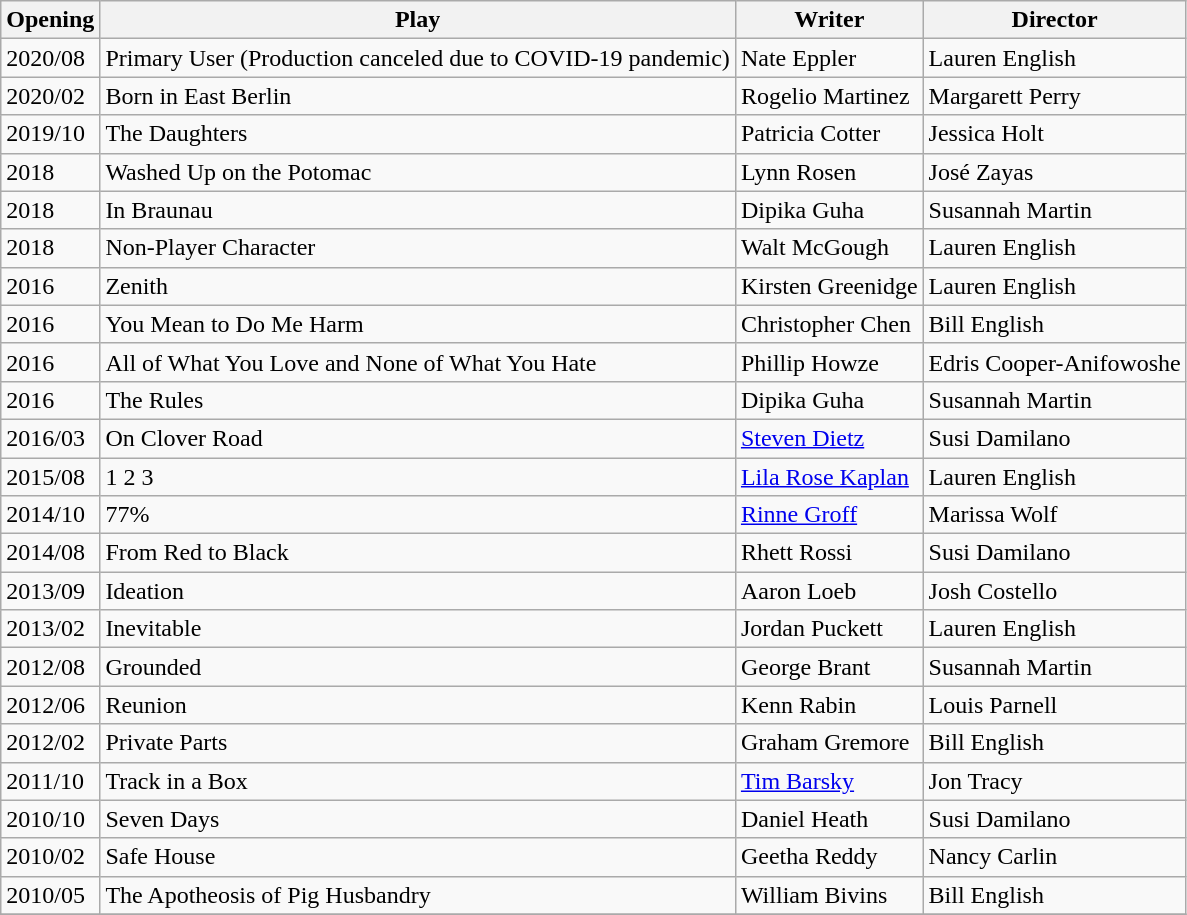<table class="wikitable">
<tr>
<th>Opening</th>
<th>Play</th>
<th>Writer</th>
<th>Director</th>
</tr>
<tr>
<td>2020/08</td>
<td>Primary User (Production canceled due to COVID-19 pandemic)</td>
<td>Nate Eppler</td>
<td>Lauren English</td>
</tr>
<tr>
<td>2020/02</td>
<td>Born in East Berlin</td>
<td>Rogelio Martinez</td>
<td>Margarett Perry</td>
</tr>
<tr>
<td>2019/10</td>
<td>The Daughters</td>
<td>Patricia Cotter</td>
<td>Jessica Holt</td>
</tr>
<tr>
<td>2018</td>
<td>Washed Up on the Potomac</td>
<td>Lynn Rosen</td>
<td>José Zayas</td>
</tr>
<tr>
<td>2018</td>
<td>In Braunau</td>
<td>Dipika Guha</td>
<td>Susannah Martin</td>
</tr>
<tr>
<td>2018</td>
<td>Non-Player Character</td>
<td>Walt McGough</td>
<td>Lauren English</td>
</tr>
<tr>
<td>2016</td>
<td>Zenith</td>
<td>Kirsten Greenidge</td>
<td>Lauren English</td>
</tr>
<tr>
<td>2016</td>
<td>You Mean to Do Me Harm</td>
<td>Christopher Chen</td>
<td>Bill English</td>
</tr>
<tr>
<td>2016</td>
<td>All of What You Love and None of What You Hate</td>
<td>Phillip Howze</td>
<td>Edris Cooper-Anifowoshe</td>
</tr>
<tr>
<td>2016</td>
<td>The Rules</td>
<td>Dipika Guha</td>
<td>Susannah Martin</td>
</tr>
<tr>
<td>2016/03</td>
<td>On Clover Road</td>
<td><a href='#'>Steven Dietz</a></td>
<td>Susi Damilano</td>
</tr>
<tr>
<td>2015/08</td>
<td>1 2 3</td>
<td><a href='#'>Lila Rose Kaplan</a></td>
<td>Lauren English</td>
</tr>
<tr>
<td>2014/10</td>
<td>77%</td>
<td><a href='#'>Rinne Groff</a></td>
<td>Marissa Wolf</td>
</tr>
<tr>
<td>2014/08</td>
<td>From Red to Black</td>
<td>Rhett Rossi</td>
<td>Susi Damilano</td>
</tr>
<tr>
<td>2013/09</td>
<td>Ideation</td>
<td>Aaron Loeb</td>
<td>Josh Costello</td>
</tr>
<tr>
<td>2013/02</td>
<td>Inevitable</td>
<td>Jordan Puckett</td>
<td>Lauren English</td>
</tr>
<tr>
<td>2012/08</td>
<td>Grounded</td>
<td>George Brant</td>
<td>Susannah Martin</td>
</tr>
<tr>
<td>2012/06</td>
<td>Reunion</td>
<td>Kenn Rabin</td>
<td>Louis Parnell</td>
</tr>
<tr>
<td>2012/02</td>
<td>Private Parts</td>
<td>Graham Gremore</td>
<td>Bill English</td>
</tr>
<tr>
<td>2011/10</td>
<td>Track in a Box</td>
<td><a href='#'>Tim Barsky</a></td>
<td>Jon Tracy</td>
</tr>
<tr>
<td>2010/10</td>
<td>Seven Days</td>
<td>Daniel Heath</td>
<td>Susi Damilano</td>
</tr>
<tr>
<td>2010/02</td>
<td>Safe House</td>
<td>Geetha Reddy</td>
<td>Nancy Carlin</td>
</tr>
<tr>
<td>2010/05</td>
<td>The Apotheosis of Pig Husbandry</td>
<td>William Bivins</td>
<td>Bill English</td>
</tr>
<tr>
</tr>
</table>
